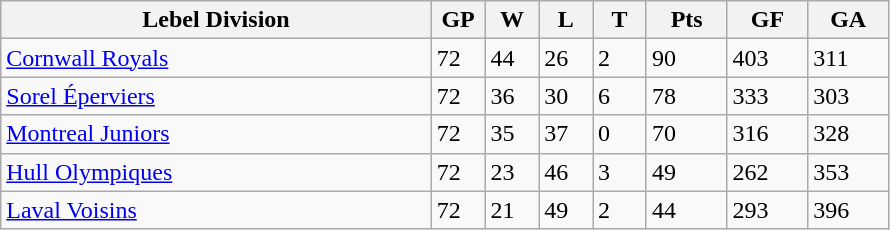<table class="wikitable">
<tr>
<th bgcolor="#DDDDFF" width="40%">Lebel Division</th>
<th bgcolor="#DDDDFF" width="5%">GP</th>
<th bgcolor="#DDDDFF" width="5%">W</th>
<th bgcolor="#DDDDFF" width="5%">L</th>
<th bgcolor="#DDDDFF" width="5%">T</th>
<th bgcolor="#DDDDFF" width="7.5%">Pts</th>
<th bgcolor="#DDDDFF" width="7.5%">GF</th>
<th bgcolor="#DDDDFF" width="7.5%">GA</th>
</tr>
<tr>
<td><a href='#'>Cornwall Royals</a></td>
<td>72</td>
<td>44</td>
<td>26</td>
<td>2</td>
<td>90</td>
<td>403</td>
<td>311</td>
</tr>
<tr>
<td><a href='#'>Sorel Éperviers</a></td>
<td>72</td>
<td>36</td>
<td>30</td>
<td>6</td>
<td>78</td>
<td>333</td>
<td>303</td>
</tr>
<tr>
<td><a href='#'>Montreal Juniors</a></td>
<td>72</td>
<td>35</td>
<td>37</td>
<td>0</td>
<td>70</td>
<td>316</td>
<td>328</td>
</tr>
<tr>
<td><a href='#'>Hull Olympiques</a></td>
<td>72</td>
<td>23</td>
<td>46</td>
<td>3</td>
<td>49</td>
<td>262</td>
<td>353</td>
</tr>
<tr>
<td><a href='#'>Laval Voisins</a></td>
<td>72</td>
<td>21</td>
<td>49</td>
<td>2</td>
<td>44</td>
<td>293</td>
<td>396</td>
</tr>
</table>
